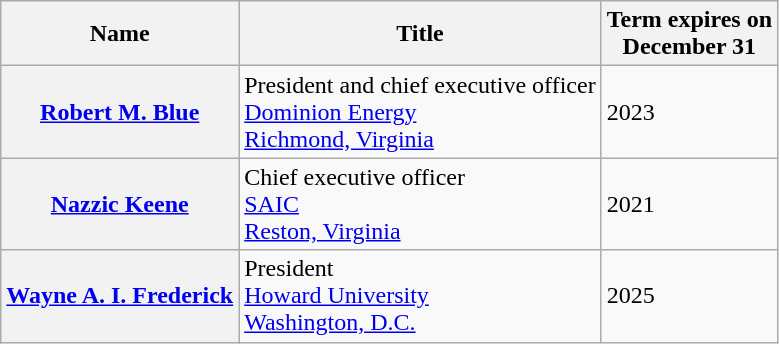<table class="wikitable">
<tr>
<th>Name</th>
<th>Title</th>
<th>Term expires on<br>December 31</th>
</tr>
<tr>
<th><a href='#'>Robert M. Blue</a></th>
<td>President and chief executive officer<br><a href='#'>Dominion Energy</a><br><a href='#'>Richmond, Virginia</a></td>
<td>2023</td>
</tr>
<tr>
<th><a href='#'>Nazzic Keene</a></th>
<td>Chief executive officer<br><a href='#'>SAIC</a><br><a href='#'>Reston, Virginia</a></td>
<td>2021</td>
</tr>
<tr>
<th><a href='#'>Wayne A. I. Frederick</a></th>
<td>President<br><a href='#'>Howard University</a><br><a href='#'>Washington, D.C.</a></td>
<td>2025</td>
</tr>
</table>
